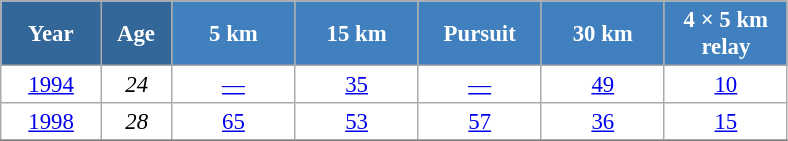<table class="wikitable" style="font-size:95%; text-align:center; border:grey solid 1px; border-collapse:collapse; background:#ffffff;">
<tr>
<th style="background-color:#369; color:white; width:60px;"> Year </th>
<th style="background-color:#369; color:white; width:40px;"> Age </th>
<th style="background-color:#4180be; color:white; width:75px;"> 5 km </th>
<th style="background-color:#4180be; color:white; width:75px;"> 15 km </th>
<th style="background-color:#4180be; color:white; width:75px;"> Pursuit </th>
<th style="background-color:#4180be; color:white; width:75px;"> 30 km </th>
<th style="background-color:#4180be; color:white; width:75px;"> 4 × 5 km <br> relay </th>
</tr>
<tr>
<td><a href='#'>1994</a></td>
<td><em>24</em></td>
<td><a href='#'>—</a></td>
<td><a href='#'>35</a></td>
<td><a href='#'>—</a></td>
<td><a href='#'>49</a></td>
<td><a href='#'>10</a></td>
</tr>
<tr>
<td><a href='#'>1998</a></td>
<td><em>28</em></td>
<td><a href='#'>65</a></td>
<td><a href='#'>53</a></td>
<td><a href='#'>57</a></td>
<td><a href='#'>36</a></td>
<td><a href='#'>15</a></td>
</tr>
<tr>
</tr>
</table>
